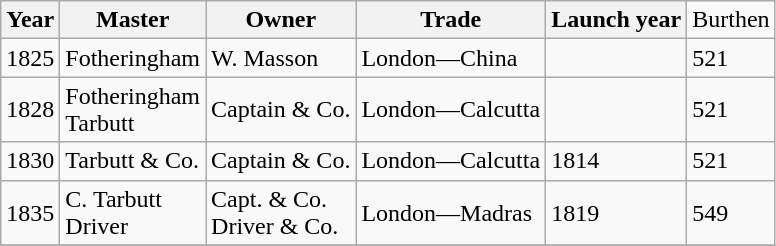<table class="sortable wikitable">
<tr>
<th>Year</th>
<th>Master</th>
<th>Owner</th>
<th>Trade</th>
<th>Launch year</th>
<td>Burthen</td>
</tr>
<tr>
<td>1825</td>
<td>Fotheringham</td>
<td>W. Masson</td>
<td>London—China</td>
<td></td>
<td>521</td>
</tr>
<tr>
<td>1828</td>
<td>Fotheringham<br>Tarbutt</td>
<td>Captain & Co.</td>
<td>London—Calcutta</td>
<td></td>
<td>521</td>
</tr>
<tr>
<td>1830</td>
<td>Tarbutt & Co.</td>
<td>Captain & Co.</td>
<td>London—Calcutta</td>
<td>1814</td>
<td>521</td>
</tr>
<tr>
<td>1835</td>
<td>C. Tarbutt<br>Driver</td>
<td>Capt. & Co.<br>Driver & Co.</td>
<td>London—Madras</td>
<td>1819</td>
<td>549</td>
</tr>
<tr>
</tr>
</table>
